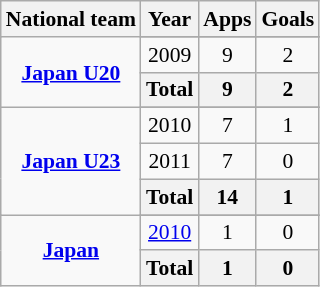<table class="wikitable" style="font-size:90%; text-align:center;">
<tr>
<th>National team</th>
<th>Year</th>
<th>Apps</th>
<th>Goals</th>
</tr>
<tr>
<td rowspan="3"><strong><a href='#'>Japan U20</a></strong></td>
</tr>
<tr>
<td>2009</td>
<td>9</td>
<td>2</td>
</tr>
<tr>
<th colspan=1>Total</th>
<th>9</th>
<th>2</th>
</tr>
<tr>
<td rowspan="4"><strong><a href='#'>Japan U23</a></strong></td>
</tr>
<tr>
<td>2010</td>
<td>7</td>
<td>1</td>
</tr>
<tr>
<td>2011</td>
<td>7</td>
<td>0</td>
</tr>
<tr>
<th colspan=1>Total</th>
<th>14</th>
<th>1</th>
</tr>
<tr>
<td rowspan="3"><strong><a href='#'>Japan</a></strong></td>
</tr>
<tr>
<td><a href='#'>2010</a></td>
<td>1</td>
<td>0</td>
</tr>
<tr>
<th colspan=1>Total</th>
<th>1</th>
<th>0</th>
</tr>
</table>
